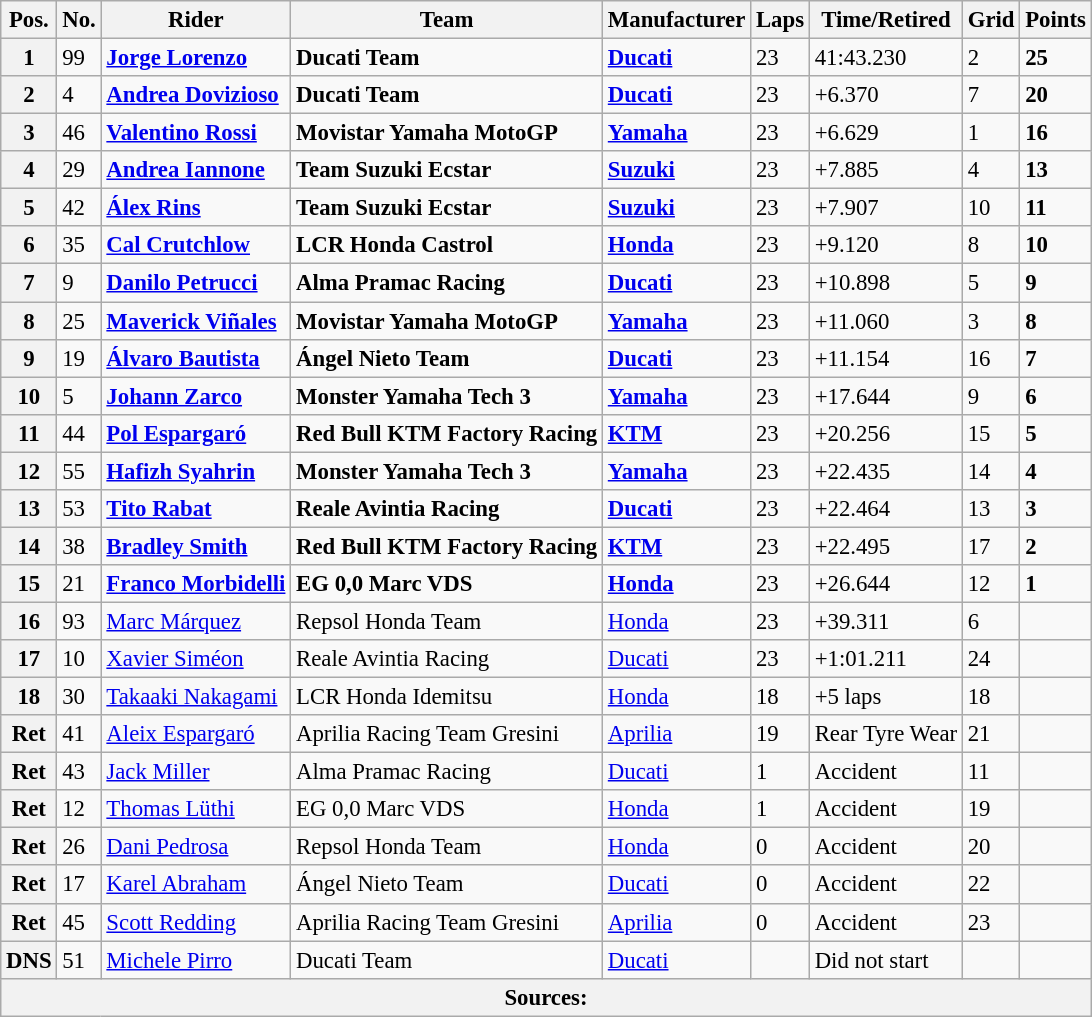<table class="wikitable" style="font-size: 95%;">
<tr>
<th>Pos.</th>
<th>No.</th>
<th>Rider</th>
<th>Team</th>
<th>Manufacturer</th>
<th>Laps</th>
<th>Time/Retired</th>
<th>Grid</th>
<th>Points</th>
</tr>
<tr>
<th>1</th>
<td>99</td>
<td> <strong><a href='#'>Jorge Lorenzo</a></strong></td>
<td><strong>Ducati Team</strong></td>
<td><strong><a href='#'>Ducati</a></strong></td>
<td>23</td>
<td>41:43.230</td>
<td>2</td>
<td><strong>25</strong></td>
</tr>
<tr>
<th>2</th>
<td>4</td>
<td> <strong><a href='#'>Andrea Dovizioso</a></strong></td>
<td><strong>Ducati Team</strong></td>
<td><strong><a href='#'>Ducati</a></strong></td>
<td>23</td>
<td>+6.370</td>
<td>7</td>
<td><strong>20</strong></td>
</tr>
<tr>
<th>3</th>
<td>46</td>
<td> <strong><a href='#'>Valentino Rossi</a></strong></td>
<td><strong>Movistar Yamaha MotoGP</strong></td>
<td><strong><a href='#'>Yamaha</a></strong></td>
<td>23</td>
<td>+6.629</td>
<td>1</td>
<td><strong>16</strong></td>
</tr>
<tr>
<th>4</th>
<td>29</td>
<td> <strong><a href='#'>Andrea Iannone</a></strong></td>
<td><strong>Team Suzuki Ecstar</strong></td>
<td><strong><a href='#'>Suzuki</a></strong></td>
<td>23</td>
<td>+7.885</td>
<td>4</td>
<td><strong>13</strong></td>
</tr>
<tr>
<th>5</th>
<td>42</td>
<td> <strong><a href='#'>Álex Rins</a></strong></td>
<td><strong>Team Suzuki Ecstar</strong></td>
<td><strong><a href='#'>Suzuki</a></strong></td>
<td>23</td>
<td>+7.907</td>
<td>10</td>
<td><strong>11</strong></td>
</tr>
<tr>
<th>6</th>
<td>35</td>
<td> <strong><a href='#'>Cal Crutchlow</a></strong></td>
<td><strong>LCR Honda Castrol</strong></td>
<td><strong><a href='#'>Honda</a></strong></td>
<td>23</td>
<td>+9.120</td>
<td>8</td>
<td><strong>10</strong></td>
</tr>
<tr>
<th>7</th>
<td>9</td>
<td> <strong><a href='#'>Danilo Petrucci</a></strong></td>
<td><strong>Alma Pramac Racing</strong></td>
<td><strong><a href='#'>Ducati</a></strong></td>
<td>23</td>
<td>+10.898</td>
<td>5</td>
<td><strong>9</strong></td>
</tr>
<tr>
<th>8</th>
<td>25</td>
<td> <strong><a href='#'>Maverick Viñales</a></strong></td>
<td><strong>Movistar Yamaha MotoGP</strong></td>
<td><strong><a href='#'>Yamaha</a></strong></td>
<td>23</td>
<td>+11.060</td>
<td>3</td>
<td><strong>8</strong></td>
</tr>
<tr>
<th>9</th>
<td>19</td>
<td> <strong><a href='#'>Álvaro Bautista</a></strong></td>
<td><strong>Ángel Nieto Team</strong></td>
<td><strong><a href='#'>Ducati</a></strong></td>
<td>23</td>
<td>+11.154</td>
<td>16</td>
<td><strong>7</strong></td>
</tr>
<tr>
<th>10</th>
<td>5</td>
<td> <strong><a href='#'>Johann Zarco</a></strong></td>
<td><strong>Monster Yamaha Tech 3</strong></td>
<td><strong><a href='#'>Yamaha</a></strong></td>
<td>23</td>
<td>+17.644</td>
<td>9</td>
<td><strong>6</strong></td>
</tr>
<tr>
<th>11</th>
<td>44</td>
<td> <strong><a href='#'>Pol Espargaró</a></strong></td>
<td><strong>Red Bull KTM Factory Racing</strong></td>
<td><strong><a href='#'>KTM</a></strong></td>
<td>23</td>
<td>+20.256</td>
<td>15</td>
<td><strong>5</strong></td>
</tr>
<tr>
<th>12</th>
<td>55</td>
<td> <strong><a href='#'>Hafizh Syahrin</a></strong></td>
<td><strong>Monster Yamaha Tech 3</strong></td>
<td><strong><a href='#'>Yamaha</a></strong></td>
<td>23</td>
<td>+22.435</td>
<td>14</td>
<td><strong>4</strong></td>
</tr>
<tr>
<th>13</th>
<td>53</td>
<td> <strong><a href='#'>Tito Rabat</a></strong></td>
<td><strong>Reale Avintia Racing</strong></td>
<td><strong><a href='#'>Ducati</a></strong></td>
<td>23</td>
<td>+22.464</td>
<td>13</td>
<td><strong>3</strong></td>
</tr>
<tr>
<th>14</th>
<td>38</td>
<td> <strong><a href='#'>Bradley Smith</a></strong></td>
<td><strong>Red Bull KTM Factory Racing</strong></td>
<td><strong><a href='#'>KTM</a></strong></td>
<td>23</td>
<td>+22.495</td>
<td>17</td>
<td><strong>2</strong></td>
</tr>
<tr>
<th>15</th>
<td>21</td>
<td> <strong><a href='#'>Franco Morbidelli</a></strong></td>
<td><strong>EG 0,0 Marc VDS</strong></td>
<td><strong><a href='#'>Honda</a></strong></td>
<td>23</td>
<td>+26.644</td>
<td>12</td>
<td><strong>1</strong></td>
</tr>
<tr>
<th>16</th>
<td>93</td>
<td> <a href='#'>Marc Márquez</a></td>
<td>Repsol Honda Team</td>
<td><a href='#'>Honda</a></td>
<td>23</td>
<td>+39.311</td>
<td>6</td>
<td></td>
</tr>
<tr>
<th>17</th>
<td>10</td>
<td> <a href='#'>Xavier Siméon</a></td>
<td>Reale Avintia Racing</td>
<td><a href='#'>Ducati</a></td>
<td>23</td>
<td>+1:01.211</td>
<td>24</td>
<td></td>
</tr>
<tr>
<th>18</th>
<td>30</td>
<td> <a href='#'>Takaaki Nakagami</a></td>
<td>LCR Honda Idemitsu</td>
<td><a href='#'>Honda</a></td>
<td>18</td>
<td>+5 laps</td>
<td>18</td>
<td></td>
</tr>
<tr>
<th>Ret</th>
<td>41</td>
<td> <a href='#'>Aleix Espargaró</a></td>
<td>Aprilia Racing Team Gresini</td>
<td><a href='#'>Aprilia</a></td>
<td>19</td>
<td>Rear Tyre Wear</td>
<td>21</td>
<td></td>
</tr>
<tr>
<th>Ret</th>
<td>43</td>
<td> <a href='#'>Jack Miller</a></td>
<td>Alma Pramac Racing</td>
<td><a href='#'>Ducati</a></td>
<td>1</td>
<td>Accident</td>
<td>11</td>
<td></td>
</tr>
<tr>
<th>Ret</th>
<td>12</td>
<td> <a href='#'>Thomas Lüthi</a></td>
<td>EG 0,0 Marc VDS</td>
<td><a href='#'>Honda</a></td>
<td>1</td>
<td>Accident</td>
<td>19</td>
<td></td>
</tr>
<tr>
<th>Ret</th>
<td>26</td>
<td> <a href='#'>Dani Pedrosa</a></td>
<td>Repsol Honda Team</td>
<td><a href='#'>Honda</a></td>
<td>0</td>
<td>Accident</td>
<td>20</td>
<td></td>
</tr>
<tr>
<th>Ret</th>
<td>17</td>
<td> <a href='#'>Karel Abraham</a></td>
<td>Ángel Nieto Team</td>
<td><a href='#'>Ducati</a></td>
<td>0</td>
<td>Accident</td>
<td>22</td>
<td></td>
</tr>
<tr>
<th>Ret</th>
<td>45</td>
<td> <a href='#'>Scott Redding</a></td>
<td>Aprilia Racing Team Gresini</td>
<td><a href='#'>Aprilia</a></td>
<td>0</td>
<td>Accident</td>
<td>23</td>
<td></td>
</tr>
<tr>
<th>DNS</th>
<td>51</td>
<td> <a href='#'>Michele Pirro</a></td>
<td>Ducati Team</td>
<td><a href='#'>Ducati</a></td>
<td></td>
<td>Did not start</td>
<td></td>
<td></td>
</tr>
<tr>
<th colspan=9>Sources: </th>
</tr>
</table>
